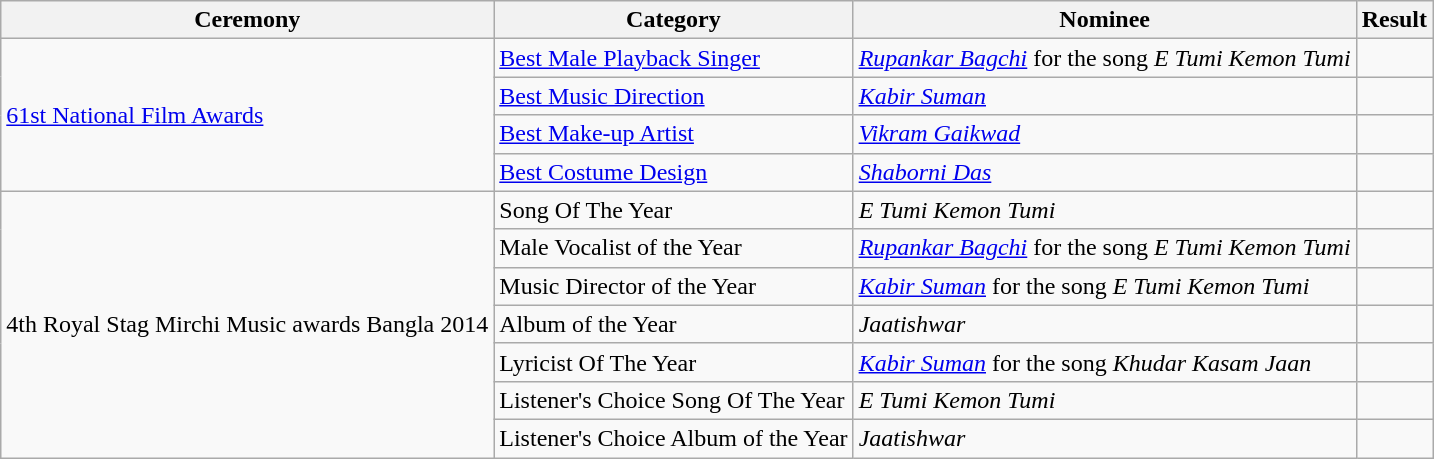<table class="wikitable sortable">
<tr>
<th>Ceremony</th>
<th>Category</th>
<th>Nominee</th>
<th>Result</th>
</tr>
<tr>
<td rowspan="4"><a href='#'>61st National Film Awards</a></td>
<td><a href='#'>Best Male Playback Singer</a></td>
<td><em><a href='#'>Rupankar Bagchi</a></em> for the song <em>E Tumi Kemon Tumi</em></td>
<td></td>
</tr>
<tr>
<td><a href='#'> Best Music Direction</a></td>
<td><em><a href='#'>Kabir Suman</a></em></td>
<td></td>
</tr>
<tr>
<td><a href='#'> Best Make-up Artist</a></td>
<td><em><a href='#'>Vikram Gaikwad</a></em></td>
<td></td>
</tr>
<tr>
<td><a href='#'>Best Costume Design</a></td>
<td><em><a href='#'>Shaborni Das</a></em></td>
<td></td>
</tr>
<tr>
<td rowspan="7">4th Royal Stag Mirchi Music awards Bangla 2014</td>
<td>Song Of The Year</td>
<td><em>E Tumi Kemon Tumi</em></td>
<td></td>
</tr>
<tr>
<td>Male Vocalist of the Year</td>
<td><em><a href='#'>Rupankar Bagchi</a></em> for the song <em>E Tumi Kemon Tumi</em></td>
<td></td>
</tr>
<tr>
<td>Music Director of the Year</td>
<td><em><a href='#'>Kabir Suman</a></em> for the song <em>E Tumi Kemon Tumi</em></td>
<td></td>
</tr>
<tr>
<td>Album of the Year</td>
<td><em>Jaatishwar</em></td>
<td></td>
</tr>
<tr>
<td>Lyricist Of The Year</td>
<td><em><a href='#'>Kabir Suman</a></em> for the song <em>Khudar Kasam Jaan</em></td>
<td></td>
</tr>
<tr>
<td>Listener's Choice Song Of The Year</td>
<td><em>E Tumi Kemon Tumi</em></td>
<td></td>
</tr>
<tr>
<td>Listener's Choice Album of the Year</td>
<td><em>Jaatishwar</em></td>
<td></td>
</tr>
</table>
